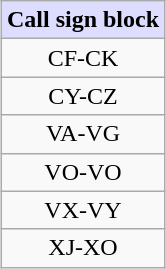<table class=wikitable style="margin: 1em auto 1em auto;">
<tr>
<th style="background: #ddddff;">Call sign block</th>
</tr>
<tr>
<td align="center">CF-CK</td>
</tr>
<tr>
<td align="center">CY-CZ</td>
</tr>
<tr>
<td align="center">VA-VG</td>
</tr>
<tr>
<td align="center">VO-VO</td>
</tr>
<tr>
<td align="center">VX-VY</td>
</tr>
<tr>
<td align="center">XJ-XO</td>
</tr>
</table>
